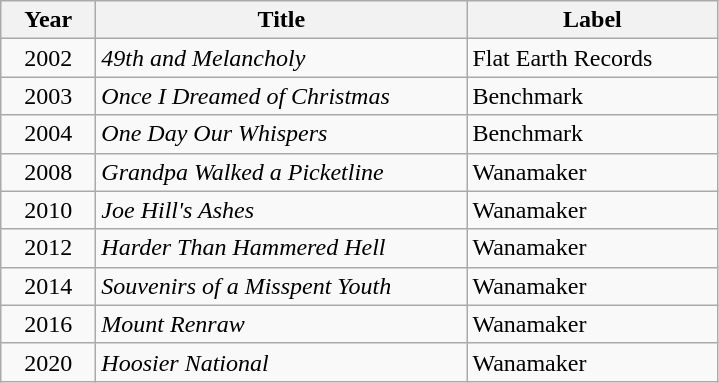<table class="wikitable">
<tr>
<th style="width:3.5em;">Year</th>
<th style="width:15em;">Title</th>
<th style="width:10em;">Label</th>
</tr>
<tr>
<td style="text-align:center;">2002</td>
<td><em>49th and Melancholy</em></td>
<td>Flat Earth Records</td>
</tr>
<tr>
<td style="text-align:center;">2003</td>
<td><em>Once I Dreamed of Christmas</em></td>
<td>Benchmark</td>
</tr>
<tr>
<td style="text-align:center;">2004</td>
<td><em>One Day Our Whispers</em></td>
<td>Benchmark</td>
</tr>
<tr>
<td style="text-align:center;">2008</td>
<td><em>Grandpa Walked a Picketline</em></td>
<td>Wanamaker</td>
</tr>
<tr>
<td style="text-align:center;">2010</td>
<td><em>Joe Hill's Ashes</em></td>
<td>Wanamaker</td>
</tr>
<tr>
<td style="text-align:center;">2012</td>
<td><em>Harder Than Hammered Hell</em></td>
<td>Wanamaker</td>
</tr>
<tr>
<td style="text-align:center;">2014</td>
<td><em>Souvenirs of a Misspent Youth</em></td>
<td>Wanamaker</td>
</tr>
<tr>
<td style="text-align:center;">2016</td>
<td><em>Mount Renraw</em></td>
<td>Wanamaker</td>
</tr>
<tr>
<td style="text-align:center;">2020</td>
<td><em>Hoosier National</em></td>
<td>Wanamaker</td>
</tr>
</table>
